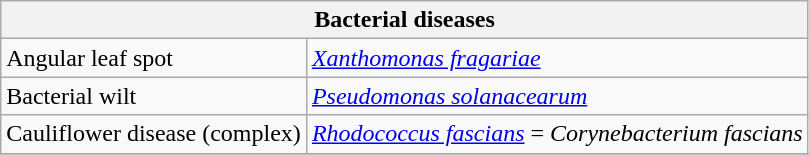<table class="wikitable" style="clear">
<tr>
<th colspan=2><strong>Bacterial diseases</strong><br></th>
</tr>
<tr>
<td>Angular leaf spot</td>
<td><em><a href='#'>Xanthomonas fragariae</a></em></td>
</tr>
<tr>
<td>Bacterial wilt</td>
<td><em><a href='#'>Pseudomonas solanacearum</a></em></td>
</tr>
<tr>
<td>Cauliflower disease (complex)</td>
<td><em><a href='#'>Rhodococcus fascians</a></em> = <em>Corynebacterium fascians</em><br></td>
</tr>
<tr>
</tr>
</table>
